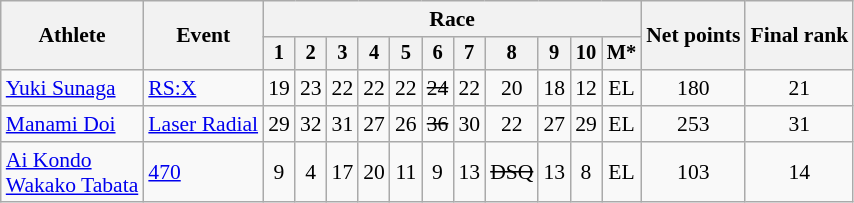<table class="wikitable" style="font-size:90%">
<tr>
<th rowspan="2">Athlete</th>
<th rowspan="2">Event</th>
<th colspan=11>Race</th>
<th rowspan=2>Net points</th>
<th rowspan=2>Final rank</th>
</tr>
<tr style="font-size:95%">
<th>1</th>
<th>2</th>
<th>3</th>
<th>4</th>
<th>5</th>
<th>6</th>
<th>7</th>
<th>8</th>
<th>9</th>
<th>10</th>
<th>M*</th>
</tr>
<tr align=center>
<td align=left><a href='#'>Yuki Sunaga</a></td>
<td align=left><a href='#'>RS:X</a></td>
<td>19</td>
<td>23</td>
<td>22</td>
<td>22</td>
<td>22</td>
<td><s>24</s></td>
<td>22</td>
<td>20</td>
<td>18</td>
<td>12</td>
<td>EL</td>
<td>180</td>
<td>21</td>
</tr>
<tr align=center>
<td align=left><a href='#'>Manami Doi</a></td>
<td align=left><a href='#'>Laser Radial</a></td>
<td>29</td>
<td>32</td>
<td>31</td>
<td>27</td>
<td>26</td>
<td><s>36</s></td>
<td>30</td>
<td>22</td>
<td>27</td>
<td>29</td>
<td>EL</td>
<td>253</td>
<td>31</td>
</tr>
<tr align=center>
<td align=left><a href='#'>Ai Kondo</a><br><a href='#'>Wakako Tabata</a></td>
<td align=left><a href='#'>470</a></td>
<td>9</td>
<td>4</td>
<td>17</td>
<td>20</td>
<td>11</td>
<td>9</td>
<td>13</td>
<td><s>DSQ</s></td>
<td>13</td>
<td>8</td>
<td>EL</td>
<td>103</td>
<td>14</td>
</tr>
</table>
